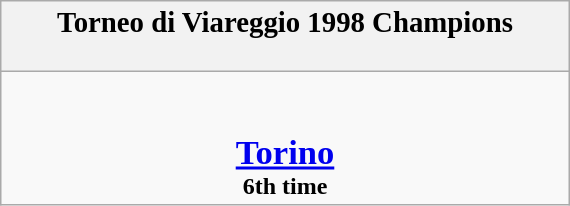<table class="wikitable" style="margin: 0 auto; width: 30%;">
<tr>
<th><big>Torneo di Viareggio 1998 Champions</big><br><br></th>
</tr>
<tr>
<td align=center><br><br><big><big><strong><a href='#'>Torino</a></strong><br></big></big><strong>6th time</strong></td>
</tr>
</table>
